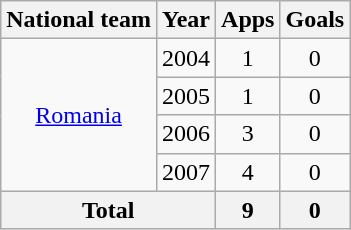<table class="wikitable" style="text-align:center">
<tr>
<th>National team</th>
<th>Year</th>
<th>Apps</th>
<th>Goals</th>
</tr>
<tr>
<td rowspan="4"><a href='#'>Romania</a></td>
<td>2004</td>
<td>1</td>
<td>0</td>
</tr>
<tr>
<td>2005</td>
<td>1</td>
<td>0</td>
</tr>
<tr>
<td>2006</td>
<td>3</td>
<td>0</td>
</tr>
<tr>
<td>2007</td>
<td>4</td>
<td>0</td>
</tr>
<tr>
<th colspan="2">Total</th>
<th>9</th>
<th>0</th>
</tr>
</table>
